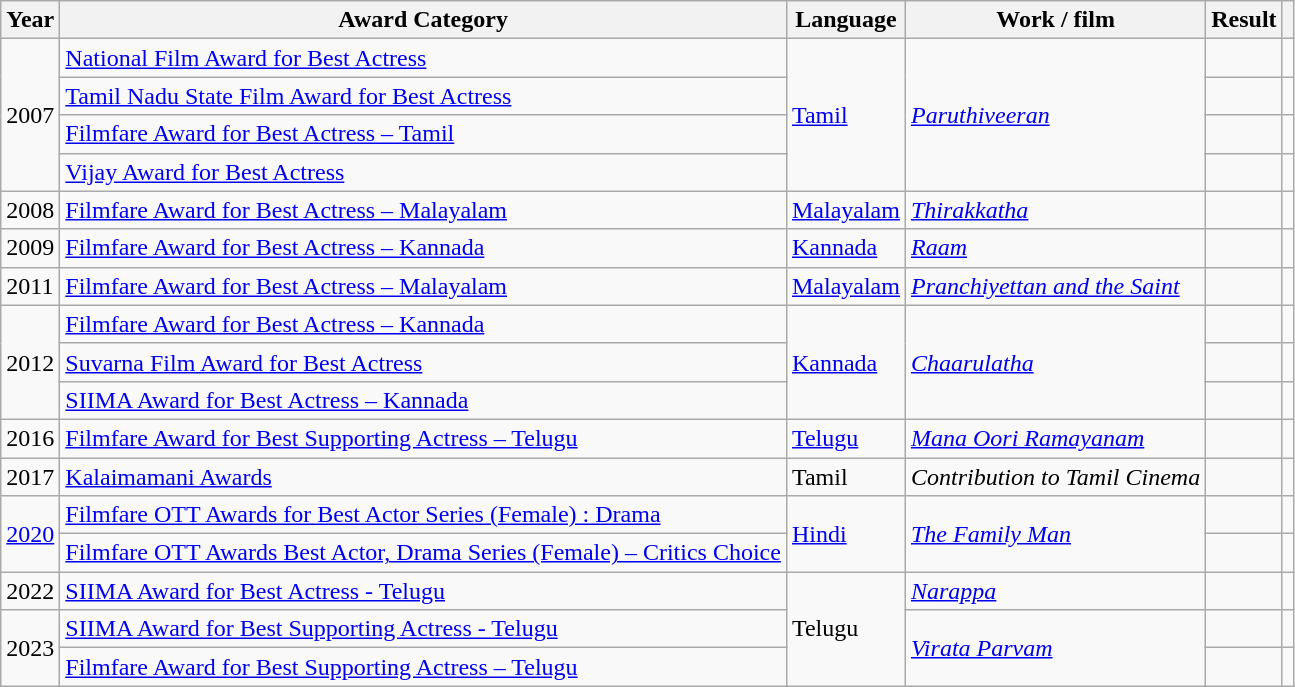<table class="wikitable sortable">
<tr>
<th scope="col">Year</th>
<th scope="col">Award Category</th>
<th scope="col">Language</th>
<th scope="col">Work / film</th>
<th scope="col">Result</th>
<th scope="col" class="unsortable"></th>
</tr>
<tr>
<td rowspan="4">2007</td>
<td><a href='#'>National Film Award for Best Actress</a></td>
<td rowspan="4"><a href='#'>Tamil</a></td>
<td rowspan="4"><em><a href='#'>Paruthiveeran</a></em></td>
<td></td>
<td></td>
</tr>
<tr>
<td><a href='#'>Tamil Nadu State Film Award for Best Actress</a></td>
<td></td>
<td></td>
</tr>
<tr>
<td><a href='#'>Filmfare Award for Best Actress – Tamil</a></td>
<td></td>
<td></td>
</tr>
<tr>
<td><a href='#'>Vijay Award for Best Actress</a></td>
<td></td>
<td></td>
</tr>
<tr>
<td>2008</td>
<td><a href='#'>Filmfare Award for Best Actress – Malayalam</a></td>
<td><a href='#'>Malayalam</a></td>
<td><em><a href='#'>Thirakkatha</a></em></td>
<td></td>
<td></td>
</tr>
<tr>
<td>2009</td>
<td><a href='#'>Filmfare Award for Best Actress – Kannada</a></td>
<td><a href='#'>Kannada</a></td>
<td><a href='#'><em>Raam</em></a></td>
<td></td>
<td></td>
</tr>
<tr>
<td>2011</td>
<td><a href='#'>Filmfare Award for Best Actress – Malayalam</a></td>
<td><a href='#'>Malayalam</a></td>
<td><em><a href='#'>Pranchiyettan and the Saint</a></em></td>
<td></td>
<td></td>
</tr>
<tr>
<td rowspan="3">2012</td>
<td><a href='#'>Filmfare Award for Best Actress – Kannada</a></td>
<td rowspan="3"><a href='#'>Kannada</a></td>
<td rowspan="3"><em><a href='#'>Chaarulatha</a></em></td>
<td></td>
<td></td>
</tr>
<tr>
<td><a href='#'>Suvarna Film Award for Best Actress</a></td>
<td></td>
<td></td>
</tr>
<tr>
<td><a href='#'>SIIMA Award for Best Actress – Kannada</a></td>
<td></td>
<td></td>
</tr>
<tr>
<td>2016</td>
<td><a href='#'>Filmfare Award for Best Supporting Actress – Telugu</a></td>
<td><a href='#'>Telugu</a></td>
<td><em><a href='#'>Mana Oori Ramayanam</a></em></td>
<td></td>
<td></td>
</tr>
<tr>
<td>2017</td>
<td><a href='#'>Kalaimamani Awards</a></td>
<td>Tamil</td>
<td><em>Contribution to Tamil Cinema</em></td>
<td></td>
<td></td>
</tr>
<tr>
<td rowspan="2"><a href='#'>2020</a></td>
<td><a href='#'>Filmfare OTT Awards for Best Actor Series (Female) : Drama</a></td>
<td rowspan="2"><a href='#'>Hindi</a></td>
<td rowspan="2"><a href='#'><em>The Family Man</em></a></td>
<td></td>
<td></td>
</tr>
<tr>
<td><a href='#'>Filmfare OTT Awards Best Actor, Drama Series (Female) – Critics Choice</a></td>
<td></td>
<td><br></td>
</tr>
<tr>
<td>2022</td>
<td><a href='#'>SIIMA Award for Best Actress - Telugu</a></td>
<td rowspan="3">Telugu</td>
<td><em><a href='#'>Narappa</a></em></td>
<td></td>
<td></td>
</tr>
<tr>
<td rowspan="2">2023</td>
<td><a href='#'>SIIMA Award for Best Supporting Actress - Telugu</a></td>
<td rowspan="2"><em><a href='#'>Virata Parvam</a></em></td>
<td></td>
<td></td>
</tr>
<tr>
<td><a href='#'>Filmfare Award for Best Supporting Actress – Telugu</a></td>
<td></td>
<td></td>
</tr>
</table>
